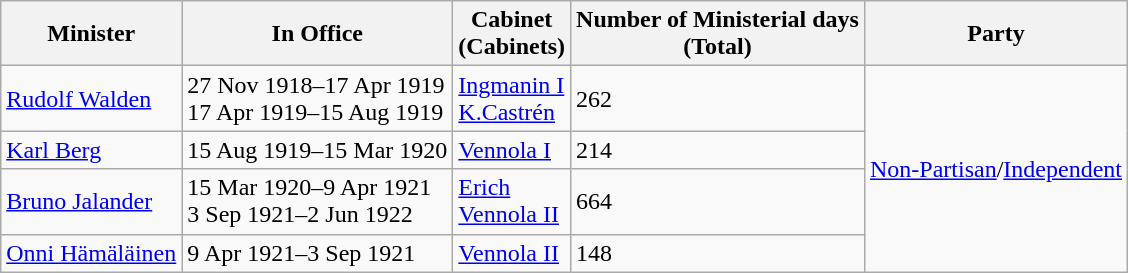<table class="wikitable">
<tr>
<th>Minister</th>
<th>In Office</th>
<th>Cabinet<br>(Cabinets)</th>
<th>Number of Ministerial days <br>(Total)</th>
<th>Party</th>
</tr>
<tr>
<td><a href='#'>Rudolf Walden</a></td>
<td>27 Nov 1918–17 Apr 1919<br>17 Apr 1919–15 Aug 1919</td>
<td><a href='#'>Ingmanin I</a><br><a href='#'>K.Castrén</a></td>
<td>262</td>
<td rowspan=4><a href='#'>Non-Partisan</a>/<a href='#'>Independent</a></td>
</tr>
<tr>
<td><a href='#'>Karl Berg</a></td>
<td>15 Aug 1919–15  Mar  1920</td>
<td><a href='#'>Vennola I</a></td>
<td>214</td>
</tr>
<tr>
<td><a href='#'>Bruno Jalander</a></td>
<td>15  Mar  1920–9 Apr 1921<br>3 Sep 1921–2 Jun 1922</td>
<td><a href='#'>Erich</a><br><a href='#'>Vennola II</a></td>
<td>664</td>
</tr>
<tr>
<td><a href='#'>Onni Hämäläinen</a></td>
<td>9 Apr 1921–3 Sep 1921</td>
<td><a href='#'>Vennola II</a></td>
<td>148</td>
</tr>
</table>
